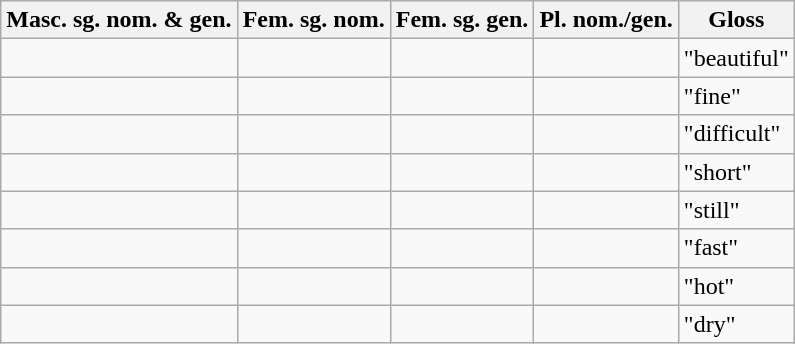<table class="wikitable">
<tr>
<th>Masc. sg. nom. & gen.</th>
<th>Fem. sg. nom.</th>
<th>Fem. sg. gen.</th>
<th>Pl. nom./gen.</th>
<th>Gloss</th>
</tr>
<tr>
<td></td>
<td></td>
<td></td>
<td></td>
<td>"beautiful"</td>
</tr>
<tr>
<td></td>
<td></td>
<td></td>
<td></td>
<td>"fine"</td>
</tr>
<tr>
<td></td>
<td></td>
<td></td>
<td></td>
<td>"difficult"</td>
</tr>
<tr>
<td></td>
<td></td>
<td></td>
<td></td>
<td>"short"</td>
</tr>
<tr>
<td></td>
<td></td>
<td></td>
<td></td>
<td>"still"</td>
</tr>
<tr>
<td></td>
<td></td>
<td></td>
<td></td>
<td>"fast"</td>
</tr>
<tr>
<td></td>
<td></td>
<td></td>
<td></td>
<td>"hot"</td>
</tr>
<tr>
<td></td>
<td></td>
<td></td>
<td></td>
<td>"dry"</td>
</tr>
</table>
